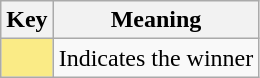<table class="wikitable">
<tr>
<th scope="col" style="width:%;">Key</th>
<th scope="col" style="width:%;">Meaning</th>
</tr>
<tr>
<td style="background:#FAEB86"></td>
<td>Indicates the winner</td>
</tr>
</table>
